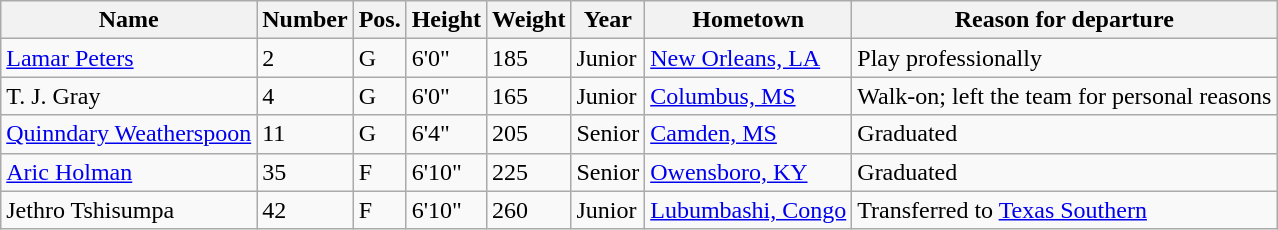<table class="wikitable sortable" border="1">
<tr>
<th>Name</th>
<th>Number</th>
<th>Pos.</th>
<th>Height</th>
<th>Weight</th>
<th>Year</th>
<th>Hometown</th>
<th class="unsortable">Reason for departure</th>
</tr>
<tr>
<td><a href='#'>Lamar Peters</a></td>
<td>2</td>
<td>G</td>
<td>6'0"</td>
<td>185</td>
<td>Junior</td>
<td><a href='#'>New Orleans, LA</a></td>
<td>Play professionally</td>
</tr>
<tr>
<td>T. J. Gray</td>
<td>4</td>
<td>G</td>
<td>6'0"</td>
<td>165</td>
<td>Junior</td>
<td><a href='#'>Columbus, MS</a></td>
<td>Walk-on; left the team for personal reasons</td>
</tr>
<tr>
<td><a href='#'>Quinndary Weatherspoon</a></td>
<td>11</td>
<td>G</td>
<td>6'4"</td>
<td>205</td>
<td>Senior</td>
<td><a href='#'>Camden, MS</a></td>
<td>Graduated</td>
</tr>
<tr>
<td><a href='#'>Aric Holman</a></td>
<td>35</td>
<td>F</td>
<td>6'10"</td>
<td>225</td>
<td>Senior</td>
<td><a href='#'>Owensboro, KY</a></td>
<td>Graduated</td>
</tr>
<tr>
<td>Jethro Tshisumpa</td>
<td>42</td>
<td>F</td>
<td>6'10"</td>
<td>260</td>
<td>Junior</td>
<td><a href='#'>Lubumbashi, Congo</a></td>
<td>Transferred to <a href='#'>Texas Southern</a></td>
</tr>
</table>
